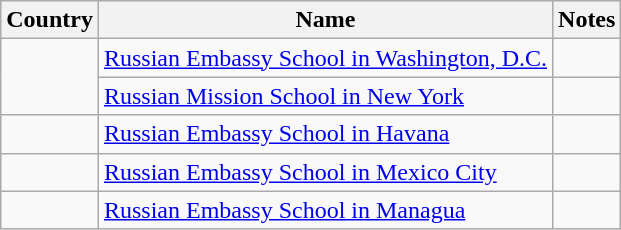<table class="wikitable">
<tr>
<th>Country</th>
<th>Name</th>
<th>Notes</th>
</tr>
<tr>
<td rowspan="2"></td>
<td><a href='#'>Russian Embassy School in Washington, D.C.</a></td>
<td></td>
</tr>
<tr>
<td><a href='#'>Russian Mission School in New York</a></td>
<td></td>
</tr>
<tr>
<td></td>
<td><a href='#'>Russian Embassy School in Havana</a></td>
<td></td>
</tr>
<tr>
<td></td>
<td><a href='#'>Russian Embassy School in Mexico City</a></td>
<td></td>
</tr>
<tr>
<td></td>
<td><a href='#'>Russian Embassy School in Managua</a></td>
<td></td>
</tr>
</table>
